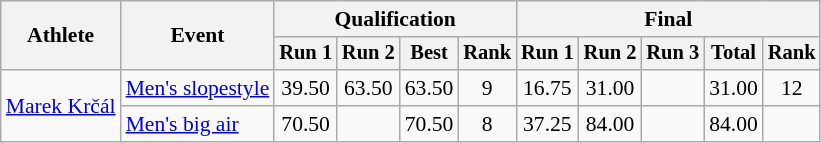<table class="wikitable" style="font-size:90%">
<tr>
<th rowspan=2>Athlete</th>
<th rowspan=2>Event</th>
<th colspan=4>Qualification</th>
<th colspan=5>Final</th>
</tr>
<tr style="font-size:95%">
<th>Run 1</th>
<th>Run 2</th>
<th>Best</th>
<th>Rank</th>
<th>Run 1</th>
<th>Run 2</th>
<th>Run 3</th>
<th>Total</th>
<th>Rank</th>
</tr>
<tr align=center>
<td align=left rowspan=2><a href='#'>Marek Krčál</a></td>
<td align=left><a href='#'>Men's slopestyle</a></td>
<td>39.50</td>
<td>63.50</td>
<td>63.50</td>
<td>9</td>
<td>16.75</td>
<td>31.00</td>
<td></td>
<td>31.00</td>
<td>12</td>
</tr>
<tr align=center>
<td align=left><a href='#'>Men's big air</a></td>
<td>70.50</td>
<td></td>
<td>70.50</td>
<td>8</td>
<td>37.25</td>
<td>84.00</td>
<td></td>
<td>84.00</td>
<td></td>
</tr>
</table>
